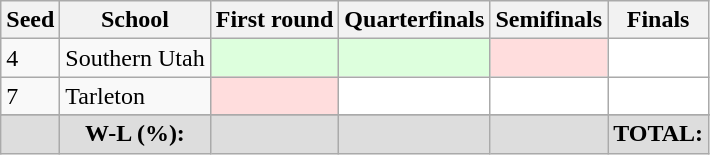<table class="sortable wikitable" style="white-space:nowrap; font-size:100%;">
<tr>
<th>Seed</th>
<th>School</th>
<th>First round</th>
<th>Quarterfinals</th>
<th>Semifinals</th>
<th>Finals</th>
</tr>
<tr>
<td>4</td>
<td>Southern Utah</td>
<td style="background:#ddffdd;"></td>
<td style="background:#ddffdd;"></td>
<td style="background:#ffdddd;"></td>
<td style="background:#fff;"></td>
</tr>
<tr>
<td>7</td>
<td>Tarleton</td>
<td style="background:#ffdddd;"></td>
<td style="background:#fff;"></td>
<td style="background:#fff;"></td>
<td style="background:#fff;"></td>
</tr>
<tr>
</tr>
<tr class="sortbottom" style="text-align:center; background:#ddd;">
<td></td>
<td><strong>W-L (%):</strong></td>
<td></td>
<td></td>
<td></td>
<td><strong>TOTAL:</strong> </td>
</tr>
</table>
